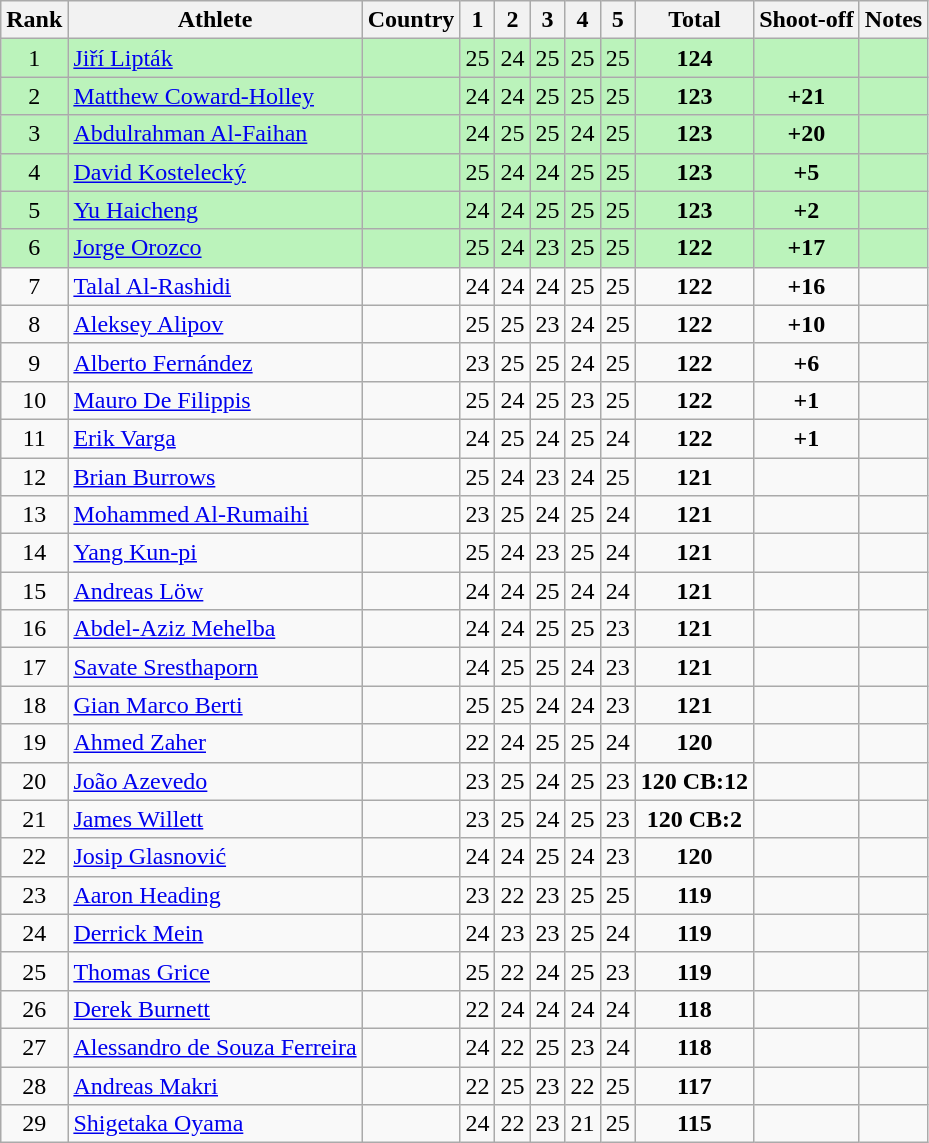<table class="wikitable sortable" style="text-align:center">
<tr>
<th>Rank</th>
<th>Athlete</th>
<th>Country</th>
<th>1</th>
<th>2</th>
<th>3</th>
<th>4</th>
<th>5</th>
<th>Total</th>
<th class="unsortable">Shoot-off</th>
<th class="unsortable">Notes</th>
</tr>
<tr bgcolor=bbf3bb>
<td>1</td>
<td align="left"><a href='#'>Jiří Lipták</a></td>
<td align=left></td>
<td>25</td>
<td>24</td>
<td>25</td>
<td>25</td>
<td>25</td>
<td><strong>124</strong></td>
<td></td>
<td></td>
</tr>
<tr bgcolor=bbf3bb>
<td>2</td>
<td align=left><a href='#'>Matthew Coward-Holley</a></td>
<td align=left></td>
<td>24</td>
<td>24</td>
<td>25</td>
<td>25</td>
<td>25</td>
<td><strong>123</strong></td>
<td><strong>+21</strong></td>
<td></td>
</tr>
<tr bgcolor=bbf3bb>
<td>3</td>
<td align=left><a href='#'>Abdulrahman Al-Faihan</a></td>
<td align=left></td>
<td>24</td>
<td>25</td>
<td>25</td>
<td>24</td>
<td>25</td>
<td><strong>123</strong></td>
<td><strong>+20</strong></td>
<td></td>
</tr>
<tr bgcolor=bbf3bb>
<td>4</td>
<td align=left><a href='#'>David Kostelecký</a></td>
<td align=left></td>
<td>25</td>
<td>24</td>
<td>24</td>
<td>25</td>
<td>25</td>
<td><strong>123</strong></td>
<td><strong>+5</strong></td>
<td></td>
</tr>
<tr bgcolor=bbf3bb>
<td>5</td>
<td align=left><a href='#'>Yu Haicheng</a></td>
<td align=left></td>
<td>24</td>
<td>24</td>
<td>25</td>
<td>25</td>
<td>25</td>
<td><strong>123</strong></td>
<td><strong>+2</strong></td>
<td></td>
</tr>
<tr bgcolor=bbf3bb>
<td>6</td>
<td align=left><a href='#'>Jorge Orozco</a></td>
<td align=left></td>
<td>25</td>
<td>24</td>
<td>23</td>
<td>25</td>
<td>25</td>
<td><strong>122</strong></td>
<td><strong>+17</strong></td>
<td></td>
</tr>
<tr>
<td>7</td>
<td align=left><a href='#'>Talal Al-Rashidi</a></td>
<td align=left></td>
<td>24</td>
<td>24</td>
<td>24</td>
<td>25</td>
<td>25</td>
<td><strong>122</strong></td>
<td><strong>+16</strong></td>
<td></td>
</tr>
<tr>
<td>8</td>
<td align=left><a href='#'>Aleksey Alipov</a></td>
<td align="left"></td>
<td>25</td>
<td>25</td>
<td>23</td>
<td>24</td>
<td>25</td>
<td><strong>122</strong></td>
<td><strong>+10</strong></td>
<td></td>
</tr>
<tr>
<td>9</td>
<td align=left><a href='#'>Alberto Fernández</a></td>
<td align="left"></td>
<td>23</td>
<td>25</td>
<td>25</td>
<td>24</td>
<td>25</td>
<td><strong>122</strong></td>
<td><strong>+6</strong></td>
<td></td>
</tr>
<tr>
<td>10</td>
<td align=left><a href='#'>Mauro De Filippis</a></td>
<td align=left></td>
<td>25</td>
<td>24</td>
<td>25</td>
<td>23</td>
<td>25</td>
<td><strong>122</strong></td>
<td><strong>+1</strong></td>
<td></td>
</tr>
<tr>
<td>11</td>
<td align=left><a href='#'>Erik Varga</a></td>
<td align=left></td>
<td>24</td>
<td>25</td>
<td>24</td>
<td>25</td>
<td>24</td>
<td><strong>122</strong></td>
<td><strong>+1</strong></td>
<td></td>
</tr>
<tr>
<td>12</td>
<td align="left"><a href='#'>Brian Burrows</a></td>
<td align=left></td>
<td>25</td>
<td>24</td>
<td>23</td>
<td>24</td>
<td>25</td>
<td><strong>121</strong></td>
<td></td>
<td></td>
</tr>
<tr>
<td>13</td>
<td align=left><a href='#'>Mohammed Al-Rumaihi</a></td>
<td align=left></td>
<td>23</td>
<td>25</td>
<td>24</td>
<td>25</td>
<td>24</td>
<td><strong>121</strong></td>
<td></td>
<td></td>
</tr>
<tr>
<td>14</td>
<td align=left><a href='#'>Yang Kun-pi</a></td>
<td align=left></td>
<td>25</td>
<td>24</td>
<td>23</td>
<td>25</td>
<td>24</td>
<td><strong>121</strong></td>
<td></td>
<td></td>
</tr>
<tr>
<td>15</td>
<td align=left><a href='#'>Andreas Löw</a></td>
<td align=left></td>
<td>24</td>
<td>24</td>
<td>25</td>
<td>24</td>
<td>24</td>
<td><strong>121</strong></td>
<td></td>
<td></td>
</tr>
<tr>
<td>16</td>
<td align=left><a href='#'>Abdel-Aziz Mehelba</a></td>
<td align=left></td>
<td>24</td>
<td>24</td>
<td>25</td>
<td>25</td>
<td>23</td>
<td><strong>121</strong></td>
<td></td>
<td></td>
</tr>
<tr>
<td>17</td>
<td align=left><a href='#'>Savate Sresthaporn</a></td>
<td align=left></td>
<td>24</td>
<td>25</td>
<td>25</td>
<td>24</td>
<td>23</td>
<td><strong>121</strong></td>
<td></td>
<td></td>
</tr>
<tr>
<td>18</td>
<td align=left><a href='#'>Gian Marco Berti</a></td>
<td align=left></td>
<td>25</td>
<td>25</td>
<td>24</td>
<td>24</td>
<td>23</td>
<td><strong>121</strong></td>
<td></td>
<td></td>
</tr>
<tr>
<td>19</td>
<td align=left><a href='#'>Ahmed Zaher</a></td>
<td align=left></td>
<td>22</td>
<td>24</td>
<td>25</td>
<td>25</td>
<td>24</td>
<td><strong>120</strong></td>
<td></td>
<td></td>
</tr>
<tr>
<td>20</td>
<td align=left><a href='#'>João Azevedo</a></td>
<td align=left></td>
<td>23</td>
<td>25</td>
<td>24</td>
<td>25</td>
<td>23</td>
<td><strong>120 CB:12</strong></td>
<td></td>
<td></td>
</tr>
<tr>
<td>21</td>
<td align=left><a href='#'>James Willett</a></td>
<td align=left></td>
<td>23</td>
<td>25</td>
<td>24</td>
<td>25</td>
<td>23</td>
<td><strong>120 CB:2</strong></td>
<td></td>
<td></td>
</tr>
<tr>
<td>22</td>
<td align=left><a href='#'>Josip Glasnović</a></td>
<td align=left></td>
<td>24</td>
<td>24</td>
<td>25</td>
<td>24</td>
<td>23</td>
<td><strong>120</strong></td>
<td></td>
<td></td>
</tr>
<tr>
<td>23</td>
<td align=left><a href='#'>Aaron Heading</a></td>
<td align=left></td>
<td>23</td>
<td>22</td>
<td>23</td>
<td>25</td>
<td>25</td>
<td><strong>119</strong></td>
<td></td>
<td></td>
</tr>
<tr>
<td>24</td>
<td align=left><a href='#'>Derrick Mein</a></td>
<td align=left></td>
<td>24</td>
<td>23</td>
<td>23</td>
<td>25</td>
<td>24</td>
<td><strong>119</strong></td>
<td></td>
<td></td>
</tr>
<tr>
<td>25</td>
<td align=left><a href='#'>Thomas Grice</a></td>
<td align=left></td>
<td>25</td>
<td>22</td>
<td>24</td>
<td>25</td>
<td>23</td>
<td><strong>119</strong></td>
<td></td>
<td></td>
</tr>
<tr>
<td>26</td>
<td align=left><a href='#'>Derek Burnett</a></td>
<td align=left></td>
<td>22</td>
<td>24</td>
<td>24</td>
<td>24</td>
<td>24</td>
<td><strong>118</strong></td>
<td></td>
<td></td>
</tr>
<tr>
<td>27</td>
<td align=left><a href='#'>Alessandro de Souza Ferreira</a></td>
<td align=left></td>
<td>24</td>
<td>22</td>
<td>25</td>
<td>23</td>
<td>24</td>
<td><strong>118</strong></td>
<td></td>
<td></td>
</tr>
<tr>
<td>28</td>
<td align=left><a href='#'>Andreas Makri</a></td>
<td align=left></td>
<td>22</td>
<td>25</td>
<td>23</td>
<td>22</td>
<td>25</td>
<td><strong>117</strong></td>
<td></td>
<td></td>
</tr>
<tr>
<td>29</td>
<td align=left><a href='#'>Shigetaka Oyama</a></td>
<td align=left></td>
<td>24</td>
<td>22</td>
<td>23</td>
<td>21</td>
<td>25</td>
<td><strong>115</strong></td>
<td></td>
<td></td>
</tr>
</table>
